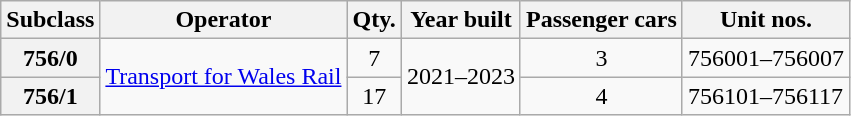<table class="wikitable">
<tr>
<th>Subclass</th>
<th>Operator</th>
<th>Qty.</th>
<th>Year built</th>
<th>Passenger cars</th>
<th>Unit nos.</th>
</tr>
<tr>
<th>756/0</th>
<td rowspan=2><a href='#'>Transport for Wales Rail</a></td>
<td align=center>7</td>
<td align=center rowspan="2">2021–2023</td>
<td align=center>3</td>
<td>756001–756007</td>
</tr>
<tr>
<th>756/1</th>
<td align=center>17</td>
<td align=center>4</td>
<td>756101–756117</td>
</tr>
</table>
